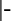<table cellpadding="5">
<tr>
<td valign="top" width=25em></td>
<td valign="top" width=25em></td>
<td valign="top" width=25em></td>
</tr>
<tr>
<td valign="top" width=25em></td>
<td valign="top" width=25em></td>
<td valign="top" width=25em></td>
</tr>
<tr>
<td valign="top" width=25em></td>
<td valign="top" width=25em></td>
<td valign="top" width=25em></td>
</tr>
<tr>
<td valign="top" width=25em></td>
<td valign="top" width=25em></td>
<td valign="top" width=25em></td>
</tr>
<tr>
<td valign="top" width=25em></td>
<td valign="top" width=25em></td>
<td valign="top" width=25em></td>
</tr>
<tr>
<td valign="top" width=25em></td>
<td valign="top" width=25em></td>
<td valign="top" width=25em></td>
</tr>
<tr>
<td valign="top" width=25em></td>
<td valign="top" width=25em></td>
<td valign="top" width=25em></td>
</tr>
<tr>
<td valign="top" width=25em></td>
<td valign="top" width=25em></td>
<td valign="top" width=25em></td>
</tr>
<tr>
<td valign="top" width=25em></td>
<td valign="top" width=25em></td>
<td valign="top" width=25em></td>
</tr>
<tr>
<td valign="top" width=25em></td>
<td valign="top" width=25em></td>
<td valign="top" width=25em></td>
</tr>
<tr>
<td valign="top" width=25em></td>
<td valign="top" width=25em></td>
<td valign="top" width=25em></td>
</tr>
<tr>
<td valign="top" width=25em></td>
<td valign="top" width=25em></td>
<td valign="top" width=25em></td>
</tr>
<tr>
<td valign="top" width=25em></td>
<td valign="top" width=25em></td>
<td valign="top" width=25em></td>
</tr>
<tr>
<td valign="top" width=25em></td>
<td valign="top" width=25em></td>
<td valign="top" width=25em></td>
</tr>
<tr>
<td valign="top" width=25em></td>
<td valign="top" width=25em></td>
<td valign="top" width=25em></td>
</tr>
<tr>
<td valign="top" width=25em></td>
<td valign="top" width=25em></td>
<td valign="top" width=25em></td>
</tr>
<tr>
<td valign="top" width=25em></td>
<td valign="top" width=25em></td>
<td valign="top" width=25em></td>
</tr>
<tr>
</tr>
<tr>
<td valign="top" width=25em></td>
<td valign="top" width=25em></td>
<td valign="top" width=25em>|-</td>
</tr>
</table>
